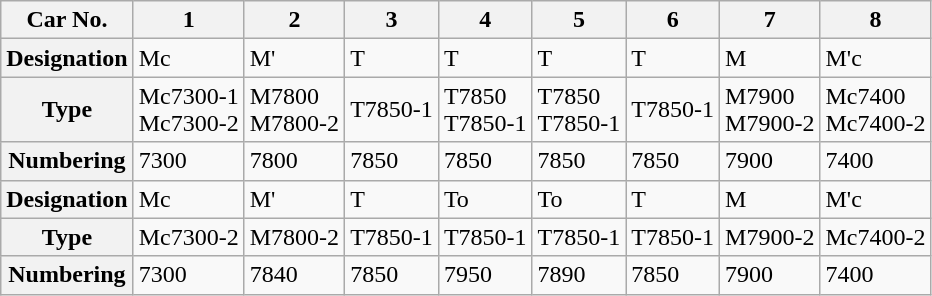<table class="wikitable">
<tr>
<th>Car No.</th>
<th>1</th>
<th>2</th>
<th>3</th>
<th>4</th>
<th>5</th>
<th>6</th>
<th>7</th>
<th>8</th>
</tr>
<tr>
<th>Designation</th>
<td>Mc</td>
<td>M'</td>
<td>T</td>
<td>T</td>
<td>T</td>
<td>T</td>
<td>M</td>
<td>M'c</td>
</tr>
<tr>
<th>Type</th>
<td>Mc7300-1 <br> Mc7300-2</td>
<td>M7800 <br> M7800-2</td>
<td>T7850-1</td>
<td>T7850 <br> T7850-1</td>
<td>T7850 <br> T7850-1</td>
<td>T7850-1</td>
<td>M7900 <br> M7900-2</td>
<td>Mc7400 <br> Mc7400-2</td>
</tr>
<tr>
<th>Numbering</th>
<td>7300</td>
<td>7800</td>
<td>7850</td>
<td>7850</td>
<td>7850</td>
<td>7850</td>
<td>7900</td>
<td>7400</td>
</tr>
<tr>
<th>Designation</th>
<td>Mc</td>
<td>M'</td>
<td>T</td>
<td>To</td>
<td>To</td>
<td>T</td>
<td>M</td>
<td>M'c</td>
</tr>
<tr>
<th>Type</th>
<td>Mc7300-2</td>
<td>M7800-2</td>
<td>T7850-1</td>
<td>T7850-1</td>
<td>T7850-1</td>
<td>T7850-1</td>
<td>M7900-2</td>
<td>Mc7400-2</td>
</tr>
<tr>
<th>Numbering</th>
<td>7300</td>
<td>7840</td>
<td>7850</td>
<td>7950</td>
<td>7890</td>
<td>7850</td>
<td>7900</td>
<td>7400</td>
</tr>
</table>
